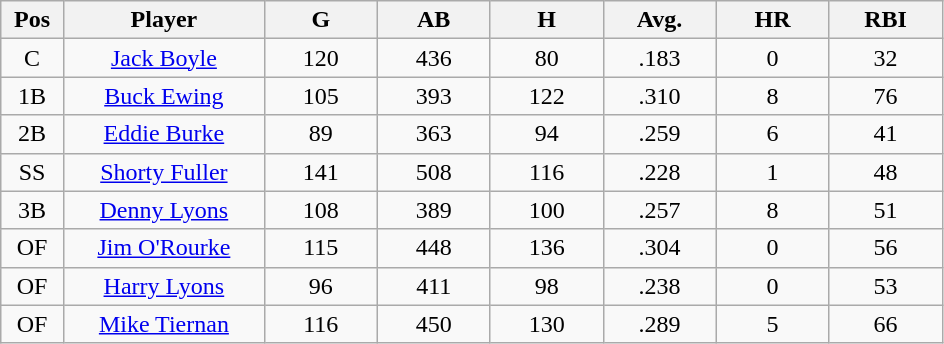<table class="wikitable sortable">
<tr>
<th bgcolor="#DDDDFF" width="5%">Pos</th>
<th bgcolor="#DDDDFF" width="16%">Player</th>
<th bgcolor="#DDDDFF" width="9%">G</th>
<th bgcolor="#DDDDFF" width="9%">AB</th>
<th bgcolor="#DDDDFF" width="9%">H</th>
<th bgcolor="#DDDDFF" width="9%">Avg.</th>
<th bgcolor="#DDDDFF" width="9%">HR</th>
<th bgcolor="#DDDDFF" width="9%">RBI</th>
</tr>
<tr align="center">
<td>C</td>
<td><a href='#'>Jack Boyle</a></td>
<td>120</td>
<td>436</td>
<td>80</td>
<td>.183</td>
<td>0</td>
<td>32</td>
</tr>
<tr align=center>
<td>1B</td>
<td><a href='#'>Buck Ewing</a></td>
<td>105</td>
<td>393</td>
<td>122</td>
<td>.310</td>
<td>8</td>
<td>76</td>
</tr>
<tr align=center>
<td>2B</td>
<td><a href='#'>Eddie Burke</a></td>
<td>89</td>
<td>363</td>
<td>94</td>
<td>.259</td>
<td>6</td>
<td>41</td>
</tr>
<tr align=center>
<td>SS</td>
<td><a href='#'>Shorty Fuller</a></td>
<td>141</td>
<td>508</td>
<td>116</td>
<td>.228</td>
<td>1</td>
<td>48</td>
</tr>
<tr align=center>
<td>3B</td>
<td><a href='#'>Denny Lyons</a></td>
<td>108</td>
<td>389</td>
<td>100</td>
<td>.257</td>
<td>8</td>
<td>51</td>
</tr>
<tr align=center>
<td>OF</td>
<td><a href='#'>Jim O'Rourke</a></td>
<td>115</td>
<td>448</td>
<td>136</td>
<td>.304</td>
<td>0</td>
<td>56</td>
</tr>
<tr align=center>
<td>OF</td>
<td><a href='#'>Harry Lyons</a></td>
<td>96</td>
<td>411</td>
<td>98</td>
<td>.238</td>
<td>0</td>
<td>53</td>
</tr>
<tr align=center>
<td>OF</td>
<td><a href='#'>Mike Tiernan</a></td>
<td>116</td>
<td>450</td>
<td>130</td>
<td>.289</td>
<td>5</td>
<td>66</td>
</tr>
</table>
